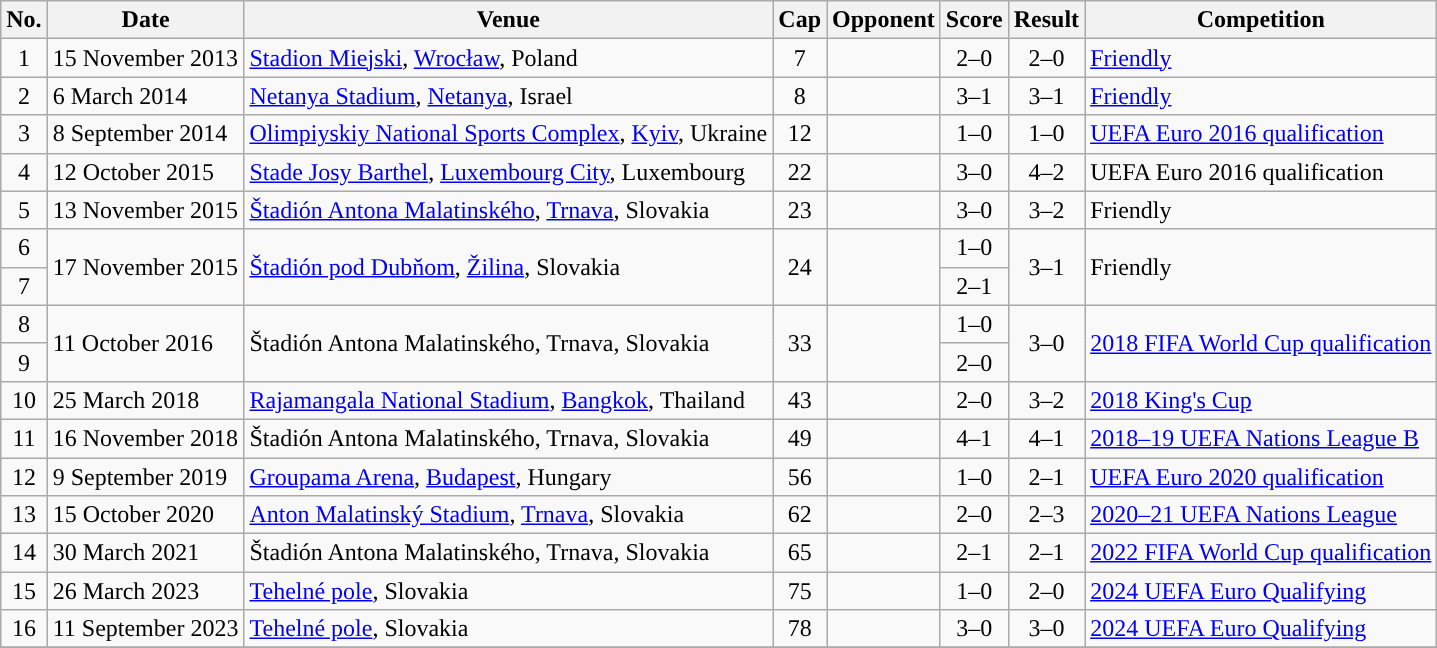<table class="wikitable plainrowheaders sortable">
<tr>
<th scope="col">No.</th>
<th scope="col" data-sort-type="date">Date</th>
<th scope="col">Venue</th>
<th scope="col">Cap</th>
<th scope="col">Opponent</th>
<th scope="col">Score</th>
<th scope="col">Result</th>
<th scope="col">Competition</th>
</tr>
<tr>
<td align="center">1</td>
<td>15 November 2013</td>
<td><a href='#'>Stadion Miejski</a>, <a href='#'>Wrocław</a>, Poland</td>
<td align="center">7</td>
<td></td>
<td align="center">2–0</td>
<td align="center">2–0</td>
<td><a href='#'>Friendly</a></td>
</tr>
<tr>
<td align="center">2</td>
<td>6 March 2014</td>
<td><a href='#'>Netanya Stadium</a>, <a href='#'>Netanya</a>, Israel</td>
<td align="center">8</td>
<td></td>
<td align="center">3–1</td>
<td align="center">3–1</td>
<td><a href='#'>Friendly</a></td>
</tr>
<tr>
<td align="center">3</td>
<td>8 September 2014</td>
<td><a href='#'>Olimpiyskiy National Sports Complex</a>, <a href='#'>Kyiv</a>, Ukraine</td>
<td align="center">12</td>
<td></td>
<td align="center">1–0</td>
<td align="center">1–0</td>
<td><a href='#'>UEFA Euro 2016 qualification</a></td>
</tr>
<tr>
<td align="center">4</td>
<td>12 October 2015</td>
<td><a href='#'>Stade Josy Barthel</a>, <a href='#'>Luxembourg City</a>, Luxembourg</td>
<td align="center">22</td>
<td></td>
<td align="center">3–0</td>
<td align="center">4–2</td>
<td>UEFA Euro 2016 qualification</td>
</tr>
<tr>
<td align="center">5</td>
<td>13 November 2015</td>
<td><a href='#'>Štadión Antona Malatinského</a>, <a href='#'>Trnava</a>, Slovakia</td>
<td align="center">23</td>
<td></td>
<td align="center">3–0</td>
<td align="center">3–2</td>
<td>Friendly</td>
</tr>
<tr>
<td align="center">6</td>
<td rowspan="2">17 November 2015</td>
<td rowspan="2"><a href='#'>Štadión pod Dubňom</a>, <a href='#'>Žilina</a>, Slovakia</td>
<td rowspan="2" style="text-align:center">24</td>
<td rowspan="2"></td>
<td align="center">1–0</td>
<td rowspan="2" style="text-align:center">3–1</td>
<td rowspan="2">Friendly</td>
</tr>
<tr>
<td align="center">7</td>
<td align="center">2–1</td>
</tr>
<tr>
<td align="center">8</td>
<td rowspan="2">11 October 2016</td>
<td rowspan="2">Štadión Antona Malatinského, Trnava, Slovakia</td>
<td rowspan="2" style="text-align:center">33</td>
<td rowspan="2"></td>
<td align="center">1–0</td>
<td rowspan="2" style="text-align:center">3–0</td>
<td rowspan="2"><a href='#'>2018 FIFA World Cup qualification</a></td>
</tr>
<tr>
<td align="center">9</td>
<td align="center">2–0</td>
</tr>
<tr>
<td align="center">10</td>
<td>25 March 2018</td>
<td><a href='#'>Rajamangala National Stadium</a>, <a href='#'>Bangkok</a>, Thailand</td>
<td align="center">43</td>
<td></td>
<td align="center">2–0</td>
<td align="center">3–2</td>
<td><a href='#'>2018 King's Cup</a></td>
</tr>
<tr>
<td align="center">11</td>
<td>16 November 2018</td>
<td>Štadión Antona Malatinského, Trnava, Slovakia</td>
<td align="center">49</td>
<td></td>
<td align="center">4–1</td>
<td align="center">4–1</td>
<td><a href='#'>2018–19 UEFA Nations League B</a></td>
</tr>
<tr>
<td align="center">12</td>
<td>9 September 2019</td>
<td><a href='#'>Groupama Arena</a>, <a href='#'>Budapest</a>, Hungary</td>
<td align="center">56</td>
<td></td>
<td align="center">1–0</td>
<td align="center">2–1</td>
<td><a href='#'>UEFA Euro 2020 qualification</a></td>
</tr>
<tr>
<td align="center">13</td>
<td>15 October 2020</td>
<td><a href='#'>Anton Malatinský Stadium</a>, <a href='#'>Trnava</a>, Slovakia</td>
<td align="center">62</td>
<td></td>
<td align="center">2–0</td>
<td align="center">2–3</td>
<td><a href='#'>2020–21 UEFA Nations League</a></td>
</tr>
<tr>
<td align="center">14</td>
<td>30 March 2021</td>
<td>Štadión Antona Malatinského, Trnava, Slovakia</td>
<td align="center">65</td>
<td></td>
<td align="center">2–1</td>
<td align="center">2–1</td>
<td><a href='#'>2022 FIFA World Cup qualification</a></td>
</tr>
<tr>
<td align="center">15</td>
<td>26 March 2023</td>
<td><a href='#'>Tehelné pole</a>, Slovakia</td>
<td align="center">75</td>
<td></td>
<td align="center">1–0</td>
<td align="center">2–0</td>
<td><a href='#'>2024 UEFA Euro Qualifying</a></td>
</tr>
<tr>
<td align="center">16</td>
<td>11 September 2023</td>
<td><a href='#'>Tehelné pole</a>, Slovakia</td>
<td align="center">78</td>
<td></td>
<td align="center">3–0</td>
<td align="center">3–0</td>
<td><a href='#'>2024 UEFA Euro Qualifying</a></td>
</tr>
<tr>
</tr>
</table>
